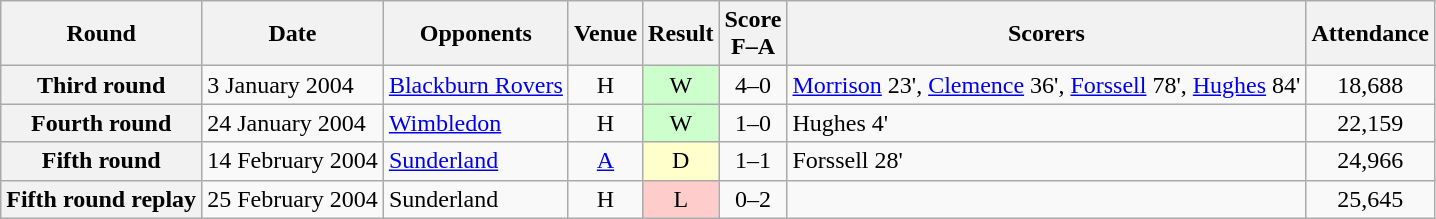<table class="wikitable plainrowheaders" style="text-align:center">
<tr>
<th scope="col">Round</th>
<th scope="col">Date</th>
<th scope="col">Opponents</th>
<th scope="col">Venue</th>
<th scope="col">Result</th>
<th scope="col">Score<br>F–A</th>
<th scope="col">Scorers</th>
<th scope="col">Attendance</th>
</tr>
<tr>
<th scope="row">Third round</th>
<td style="text-align:left">3 January 2004</td>
<td style="text-align:left"><a href='#'>Blackburn Rovers</a></td>
<td>H</td>
<td style="background:#cfc">W</td>
<td>4–0</td>
<td style="text-align:left"><a href='#'>Morrison</a> 23', <a href='#'>Clemence</a> 36', <a href='#'>Forssell</a> 78', <a href='#'>Hughes</a> 84'</td>
<td>18,688</td>
</tr>
<tr>
<th scope="row">Fourth round</th>
<td style="text-align:left">24 January 2004</td>
<td style="text-align:left"><a href='#'>Wimbledon</a></td>
<td>H</td>
<td style="background:#cfc">W</td>
<td>1–0</td>
<td style="text-align:left">Hughes 4'</td>
<td>22,159</td>
</tr>
<tr>
<th scope="row">Fifth round</th>
<td style="text-align:left">14 February 2004</td>
<td style="text-align:left"><a href='#'>Sunderland</a></td>
<td><a href='#'>A</a></td>
<td style="background:#ffc">D</td>
<td>1–1</td>
<td style="text-align:left">Forssell 28'</td>
<td>24,966</td>
</tr>
<tr>
<th scope="row">Fifth round replay</th>
<td style="text-align:left">25 February 2004</td>
<td style="text-align:left">Sunderland</td>
<td>H</td>
<td style="background:#fcc">L</td>
<td>0–2</td>
<td></td>
<td>25,645</td>
</tr>
</table>
